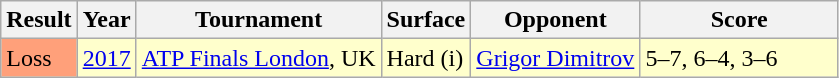<table class="wikitable">
<tr>
<th>Result</th>
<th>Year</th>
<th>Tournament</th>
<th>Surface</th>
<th>Opponent</th>
<th style="width:125px;" class="unsortable">Score</th>
</tr>
<tr style="background:#ffc;">
<td bgcolor=FFA07A>Loss</td>
<td><a href='#'>2017</a></td>
<td><a href='#'>ATP Finals London</a>, UK</td>
<td>Hard (i)</td>
<td> <a href='#'>Grigor Dimitrov</a></td>
<td>5–7, 6–4, 3–6</td>
</tr>
</table>
